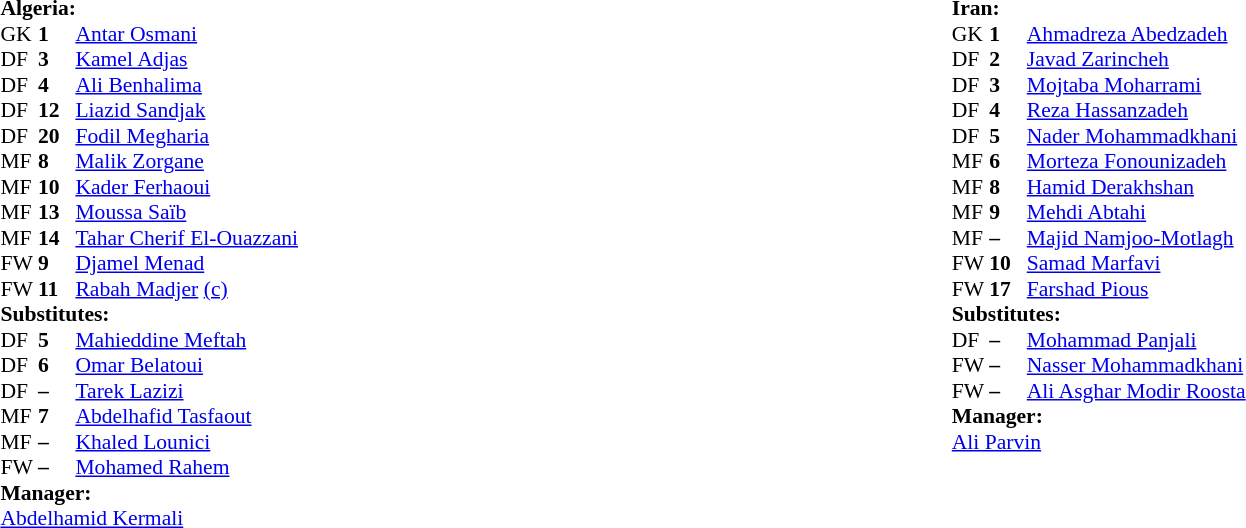<table width=100%>
<tr>
<td valign="top" width="50%"><br><table style="font-size:90%" cellspacing="0" cellpadding="0" align=center>
<tr>
<td colspan="4"><strong>Algeria:</strong></td>
</tr>
<tr>
<th width=25></th>
<th width=25></th>
</tr>
<tr>
<td>GK</td>
<td><strong>1</strong></td>
<td><a href='#'>Antar Osmani</a></td>
</tr>
<tr>
<td>DF</td>
<td><strong>3</strong></td>
<td><a href='#'>Kamel Adjas</a></td>
</tr>
<tr>
<td>DF</td>
<td><strong>4</strong></td>
<td><a href='#'>Ali Benhalima</a></td>
</tr>
<tr>
<td>DF</td>
<td><strong>12</strong></td>
<td><a href='#'>Liazid Sandjak</a></td>
</tr>
<tr>
<td>DF</td>
<td><strong>20</strong></td>
<td><a href='#'>Fodil Megharia</a></td>
</tr>
<tr>
<td>MF</td>
<td><strong>8</strong></td>
<td><a href='#'>Malik Zorgane</a></td>
<td></td>
<td></td>
</tr>
<tr>
<td>MF</td>
<td><strong>10</strong></td>
<td><a href='#'>Kader Ferhaoui</a></td>
</tr>
<tr>
<td>MF</td>
<td><strong>13</strong></td>
<td><a href='#'>Moussa Saïb</a></td>
</tr>
<tr>
<td>MF</td>
<td><strong>14</strong></td>
<td><a href='#'>Tahar Cherif El-Ouazzani</a></td>
</tr>
<tr>
<td>FW</td>
<td><strong>9</strong></td>
<td><a href='#'>Djamel Menad</a></td>
</tr>
<tr>
<td>FW</td>
<td><strong>11</strong></td>
<td><a href='#'>Rabah Madjer</a> <a href='#'>(c)</a></td>
</tr>
<tr>
<td colspan=3><strong>Substitutes:</strong></td>
</tr>
<tr>
<td>DF</td>
<td><strong>5</strong></td>
<td><a href='#'>Mahieddine Meftah</a></td>
</tr>
<tr>
<td>DF</td>
<td><strong>6</strong></td>
<td><a href='#'>Omar Belatoui</a></td>
</tr>
<tr>
<td>DF</td>
<td><strong>–</strong></td>
<td><a href='#'>Tarek Lazizi</a></td>
</tr>
<tr>
<td>MF</td>
<td><strong>7</strong></td>
<td><a href='#'>Abdelhafid Tasfaout</a></td>
</tr>
<tr>
<td>MF</td>
<td><strong>–</strong></td>
<td><a href='#'>Khaled Lounici</a></td>
<td></td>
<td></td>
</tr>
<tr>
<td>FW</td>
<td><strong>–</strong></td>
<td><a href='#'>Mohamed Rahem</a></td>
</tr>
<tr>
<td colspan=3><strong>Manager:</strong></td>
</tr>
<tr>
<td colspan=3><a href='#'>Abdelhamid Kermali</a></td>
</tr>
</table>
</td>
<td valign="top"></td>
<td valign="top" width="50%"><br><table style="font-size: 90%" cellspacing="0" cellpadding="0" align="center">
<tr>
<td colspan="4"><strong>Iran:</strong></td>
</tr>
<tr>
<th width=25></th>
<th width=25></th>
</tr>
<tr>
<td>GK</td>
<td><strong>1</strong></td>
<td><a href='#'>Ahmadreza Abedzadeh</a></td>
</tr>
<tr>
<td>DF</td>
<td><strong>2</strong></td>
<td><a href='#'>Javad Zarincheh</a></td>
</tr>
<tr>
<td>DF</td>
<td><strong>3</strong></td>
<td><a href='#'>Mojtaba Moharrami</a></td>
</tr>
<tr>
<td>DF</td>
<td><strong>4</strong></td>
<td><a href='#'>Reza Hassanzadeh</a></td>
</tr>
<tr>
<td>DF</td>
<td><strong>5</strong></td>
<td><a href='#'>Nader Mohammadkhani</a></td>
</tr>
<tr>
<td>MF</td>
<td><strong>6</strong></td>
<td><a href='#'>Morteza Fonounizadeh</a></td>
</tr>
<tr>
<td>MF</td>
<td><strong>8</strong></td>
<td><a href='#'>Hamid Derakhshan</a></td>
</tr>
<tr>
<td>MF</td>
<td><strong>9</strong></td>
<td><a href='#'>Mehdi Abtahi</a></td>
</tr>
<tr>
<td>MF</td>
<td><strong>–</strong></td>
<td><a href='#'>Majid Namjoo-Motlagh</a></td>
</tr>
<tr>
<td>FW</td>
<td><strong>10</strong></td>
<td><a href='#'>Samad Marfavi</a></td>
</tr>
<tr>
<td>FW</td>
<td><strong>17</strong></td>
<td><a href='#'>Farshad Pious</a></td>
</tr>
<tr>
<td colspan=3><strong>Substitutes:</strong></td>
</tr>
<tr>
<td>DF</td>
<td><strong>–</strong></td>
<td><a href='#'>Mohammad Panjali</a></td>
</tr>
<tr>
<td>FW</td>
<td><strong>–</strong></td>
<td><a href='#'>Nasser Mohammadkhani</a></td>
</tr>
<tr>
<td>FW</td>
<td><strong>–</strong></td>
<td><a href='#'>Ali Asghar Modir Roosta</a></td>
</tr>
<tr>
<td colspan=3><strong>Manager:</strong></td>
</tr>
<tr>
<td colspan=3><a href='#'>Ali Parvin</a></td>
</tr>
</table>
</td>
</tr>
</table>
